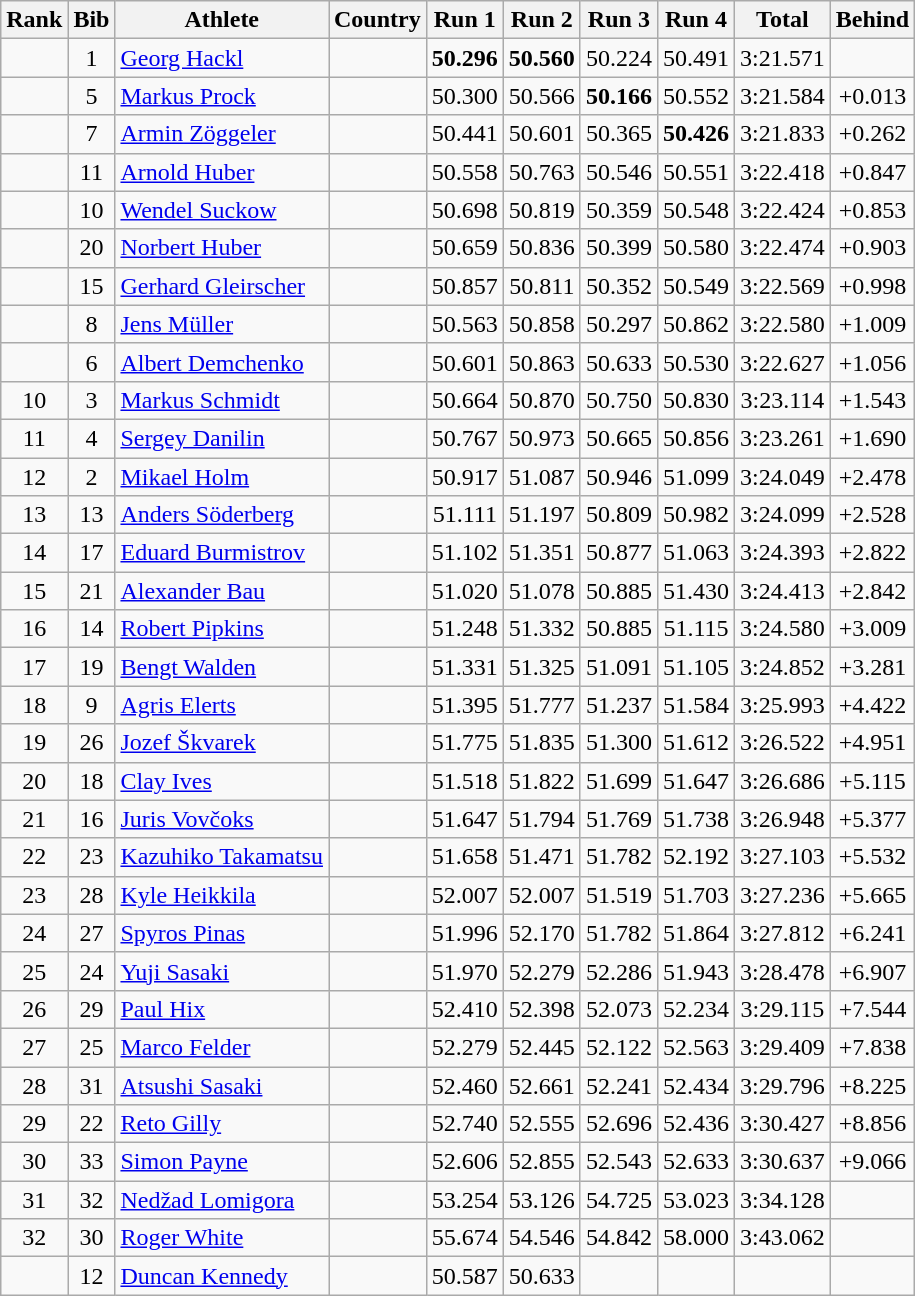<table class="wikitable sortable" style="text-align:center">
<tr>
<th>Rank</th>
<th>Bib</th>
<th>Athlete</th>
<th>Country</th>
<th>Run 1</th>
<th>Run 2</th>
<th>Run 3</th>
<th>Run 4</th>
<th>Total</th>
<th>Behind</th>
</tr>
<tr>
<td></td>
<td>1</td>
<td align=left><a href='#'>Georg Hackl</a></td>
<td align=left></td>
<td><strong>50.296</strong></td>
<td><strong>50.560</strong></td>
<td>50.224</td>
<td>50.491</td>
<td>3:21.571</td>
<td></td>
</tr>
<tr>
<td></td>
<td>5</td>
<td align=left><a href='#'>Markus Prock</a></td>
<td align=left></td>
<td>50.300</td>
<td>50.566</td>
<td><strong>50.166</strong></td>
<td>50.552</td>
<td>3:21.584</td>
<td>+0.013</td>
</tr>
<tr>
<td></td>
<td>7</td>
<td align=left><a href='#'>Armin Zöggeler</a></td>
<td align=left></td>
<td>50.441</td>
<td>50.601</td>
<td>50.365</td>
<td><strong>50.426</strong></td>
<td>3:21.833</td>
<td>+0.262</td>
</tr>
<tr>
<td></td>
<td>11</td>
<td align=left><a href='#'>Arnold Huber</a></td>
<td align=left></td>
<td>50.558</td>
<td>50.763</td>
<td>50.546</td>
<td>50.551</td>
<td>3:22.418</td>
<td>+0.847</td>
</tr>
<tr>
<td></td>
<td>10</td>
<td align=left><a href='#'>Wendel Suckow</a></td>
<td align=left></td>
<td>50.698</td>
<td>50.819</td>
<td>50.359</td>
<td>50.548</td>
<td>3:22.424</td>
<td>+0.853</td>
</tr>
<tr>
<td></td>
<td>20</td>
<td align=left><a href='#'>Norbert Huber</a></td>
<td align=left></td>
<td>50.659</td>
<td>50.836</td>
<td>50.399</td>
<td>50.580</td>
<td>3:22.474</td>
<td>+0.903</td>
</tr>
<tr>
<td></td>
<td>15</td>
<td align=left><a href='#'>Gerhard Gleirscher</a></td>
<td align=left></td>
<td>50.857</td>
<td>50.811</td>
<td>50.352</td>
<td>50.549</td>
<td>3:22.569</td>
<td>+0.998</td>
</tr>
<tr>
<td></td>
<td>8</td>
<td align=left><a href='#'>Jens Müller</a></td>
<td align=left></td>
<td>50.563</td>
<td>50.858</td>
<td>50.297</td>
<td>50.862</td>
<td>3:22.580</td>
<td>+1.009</td>
</tr>
<tr>
<td></td>
<td>6</td>
<td align=left><a href='#'>Albert Demchenko</a></td>
<td align=left></td>
<td>50.601</td>
<td>50.863</td>
<td>50.633</td>
<td>50.530</td>
<td>3:22.627</td>
<td>+1.056</td>
</tr>
<tr>
<td>10</td>
<td>3</td>
<td align=left><a href='#'>Markus Schmidt</a></td>
<td align=left></td>
<td>50.664</td>
<td>50.870</td>
<td>50.750</td>
<td>50.830</td>
<td>3:23.114</td>
<td>+1.543</td>
</tr>
<tr>
<td>11</td>
<td>4</td>
<td align=left><a href='#'>Sergey Danilin</a></td>
<td align=left></td>
<td>50.767</td>
<td>50.973</td>
<td>50.665</td>
<td>50.856</td>
<td>3:23.261</td>
<td>+1.690</td>
</tr>
<tr>
<td>12</td>
<td>2</td>
<td align=left><a href='#'>Mikael Holm</a></td>
<td align=left></td>
<td>50.917</td>
<td>51.087</td>
<td>50.946</td>
<td>51.099</td>
<td>3:24.049</td>
<td>+2.478</td>
</tr>
<tr>
<td>13</td>
<td>13</td>
<td align=left><a href='#'>Anders Söderberg</a></td>
<td align=left></td>
<td>51.111</td>
<td>51.197</td>
<td>50.809</td>
<td>50.982</td>
<td>3:24.099</td>
<td>+2.528</td>
</tr>
<tr>
<td>14</td>
<td>17</td>
<td align=left><a href='#'>Eduard Burmistrov</a></td>
<td align=left></td>
<td>51.102</td>
<td>51.351</td>
<td>50.877</td>
<td>51.063</td>
<td>3:24.393</td>
<td>+2.822</td>
</tr>
<tr>
<td>15</td>
<td>21</td>
<td align=left><a href='#'>Alexander Bau</a></td>
<td align=left></td>
<td>51.020</td>
<td>51.078</td>
<td>50.885</td>
<td>51.430</td>
<td>3:24.413</td>
<td>+2.842</td>
</tr>
<tr>
<td>16</td>
<td>14</td>
<td align=left><a href='#'>Robert Pipkins</a></td>
<td align=left></td>
<td>51.248</td>
<td>51.332</td>
<td>50.885</td>
<td>51.115</td>
<td>3:24.580</td>
<td>+3.009</td>
</tr>
<tr>
<td>17</td>
<td>19</td>
<td align=left><a href='#'>Bengt Walden</a></td>
<td align=left></td>
<td>51.331</td>
<td>51.325</td>
<td>51.091</td>
<td>51.105</td>
<td>3:24.852</td>
<td>+3.281</td>
</tr>
<tr>
<td>18</td>
<td>9</td>
<td align=left><a href='#'>Agris Elerts</a></td>
<td align=left></td>
<td>51.395</td>
<td>51.777</td>
<td>51.237</td>
<td>51.584</td>
<td>3:25.993</td>
<td>+4.422</td>
</tr>
<tr>
<td>19</td>
<td>26</td>
<td align=left><a href='#'>Jozef Škvarek</a></td>
<td align=left></td>
<td>51.775</td>
<td>51.835</td>
<td>51.300</td>
<td>51.612</td>
<td>3:26.522</td>
<td>+4.951</td>
</tr>
<tr>
<td>20</td>
<td>18</td>
<td align=left><a href='#'>Clay Ives</a></td>
<td align=left></td>
<td>51.518</td>
<td>51.822</td>
<td>51.699</td>
<td>51.647</td>
<td>3:26.686</td>
<td>+5.115</td>
</tr>
<tr>
<td>21</td>
<td>16</td>
<td align=left><a href='#'>Juris Vovčoks</a></td>
<td align=left></td>
<td>51.647</td>
<td>51.794</td>
<td>51.769</td>
<td>51.738</td>
<td>3:26.948</td>
<td>+5.377</td>
</tr>
<tr>
<td>22</td>
<td>23</td>
<td align=left><a href='#'>Kazuhiko Takamatsu</a></td>
<td align=left></td>
<td>51.658</td>
<td>51.471</td>
<td>51.782</td>
<td>52.192</td>
<td>3:27.103</td>
<td>+5.532</td>
</tr>
<tr>
<td>23</td>
<td>28</td>
<td align=left><a href='#'>Kyle Heikkila</a></td>
<td align=left></td>
<td>52.007</td>
<td>52.007</td>
<td>51.519</td>
<td>51.703</td>
<td>3:27.236</td>
<td>+5.665</td>
</tr>
<tr>
<td>24</td>
<td>27</td>
<td align=left><a href='#'>Spyros Pinas</a></td>
<td align=left></td>
<td>51.996</td>
<td>52.170</td>
<td>51.782</td>
<td>51.864</td>
<td>3:27.812</td>
<td>+6.241</td>
</tr>
<tr>
<td>25</td>
<td>24</td>
<td align=left><a href='#'>Yuji Sasaki</a></td>
<td align=left></td>
<td>51.970</td>
<td>52.279</td>
<td>52.286</td>
<td>51.943</td>
<td>3:28.478</td>
<td>+6.907</td>
</tr>
<tr>
<td>26</td>
<td>29</td>
<td align=left><a href='#'>Paul Hix</a></td>
<td align=left></td>
<td>52.410</td>
<td>52.398</td>
<td>52.073</td>
<td>52.234</td>
<td>3:29.115</td>
<td>+7.544</td>
</tr>
<tr>
<td>27</td>
<td>25</td>
<td align=left><a href='#'>Marco Felder</a></td>
<td align=left></td>
<td>52.279</td>
<td>52.445</td>
<td>52.122</td>
<td>52.563</td>
<td>3:29.409</td>
<td>+7.838</td>
</tr>
<tr>
<td>28</td>
<td>31</td>
<td align=left><a href='#'>Atsushi Sasaki</a></td>
<td align=left></td>
<td>52.460</td>
<td>52.661</td>
<td>52.241</td>
<td>52.434</td>
<td>3:29.796</td>
<td>+8.225</td>
</tr>
<tr>
<td>29</td>
<td>22</td>
<td align=left><a href='#'>Reto Gilly</a></td>
<td align=left></td>
<td>52.740</td>
<td>52.555</td>
<td>52.696</td>
<td>52.436</td>
<td>3:30.427</td>
<td>+8.856</td>
</tr>
<tr>
<td>30</td>
<td>33</td>
<td align=left><a href='#'>Simon Payne</a></td>
<td align=left></td>
<td>52.606</td>
<td>52.855</td>
<td>52.543</td>
<td>52.633</td>
<td>3:30.637</td>
<td>+9.066</td>
</tr>
<tr>
<td>31</td>
<td>32</td>
<td align=left><a href='#'>Nedžad Lomigora</a></td>
<td align=left></td>
<td>53.254</td>
<td>53.126</td>
<td>54.725</td>
<td>53.023</td>
<td>3:34.128</td>
<td></td>
</tr>
<tr>
<td>32</td>
<td>30</td>
<td align=left><a href='#'>Roger White</a></td>
<td align=left></td>
<td>55.674</td>
<td>54.546</td>
<td>54.842</td>
<td>58.000</td>
<td>3:43.062</td>
<td></td>
</tr>
<tr>
<td></td>
<td>12</td>
<td align=left><a href='#'>Duncan Kennedy</a></td>
<td align=left></td>
<td>50.587</td>
<td>50.633</td>
<td></td>
<td></td>
<td></td>
<td></td>
</tr>
</table>
